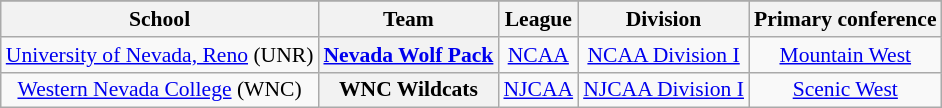<table class="wikitable" style="font-size: 90%;" |>
<tr>
</tr>
<tr style="text-align:center;">
<th>School</th>
<th>Team</th>
<th>League</th>
<th>Division</th>
<th>Primary conference</th>
</tr>
<tr style="text-align:center;">
<td><a href='#'>University of Nevada, Reno</a> (UNR)</td>
<th><a href='#'>Nevada Wolf Pack</a></th>
<td><a href='#'>NCAA</a></td>
<td><a href='#'>NCAA Division I</a></td>
<td><a href='#'>Mountain West</a></td>
</tr>
<tr style="text-align:center;">
<td><a href='#'>Western Nevada College</a> (WNC)</td>
<th>WNC Wildcats</th>
<td><a href='#'>NJCAA</a></td>
<td><a href='#'>NJCAA Division I</a></td>
<td><a href='#'>Scenic West</a></td>
</tr>
</table>
